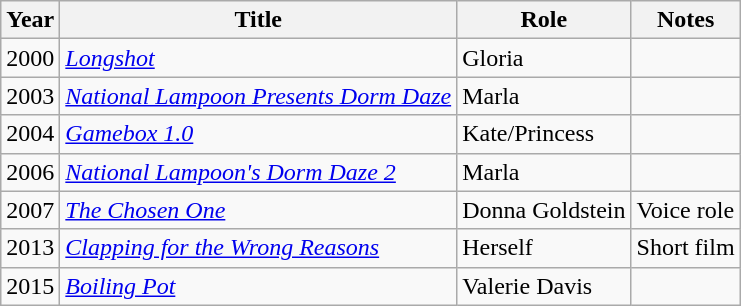<table class="wikitable sortable">
<tr>
<th>Year</th>
<th>Title</th>
<th>Role</th>
<th class="unsortable">Notes</th>
</tr>
<tr>
<td>2000</td>
<td><em><a href='#'>Longshot</a></em></td>
<td>Gloria</td>
<td></td>
</tr>
<tr>
<td>2003</td>
<td><em><a href='#'>National Lampoon Presents Dorm Daze</a></em></td>
<td>Marla</td>
<td></td>
</tr>
<tr>
<td>2004</td>
<td><em><a href='#'>Gamebox 1.0</a></em></td>
<td>Kate/Princess</td>
<td></td>
</tr>
<tr>
<td>2006</td>
<td><em><a href='#'>National Lampoon's Dorm Daze 2</a></em></td>
<td>Marla</td>
<td></td>
</tr>
<tr>
<td>2007</td>
<td><em><a href='#'>The Chosen One</a></em></td>
<td>Donna Goldstein</td>
<td>Voice role</td>
</tr>
<tr>
<td>2013</td>
<td><em><a href='#'>Clapping for the Wrong Reasons</a></em></td>
<td>Herself</td>
<td>Short film</td>
</tr>
<tr>
<td>2015</td>
<td><em><a href='#'>Boiling Pot</a></em></td>
<td>Valerie Davis</td>
<td></td>
</tr>
</table>
